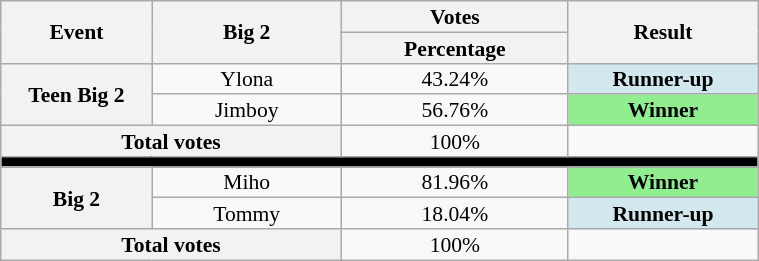<table class="wikitable" style="text-align:center; font-size:90%; line-height:14px;" width="40%">
<tr>
<th rowspan="2" width="20%">Event</th>
<th rowspan="2" width="25%">Big 2</th>
<th colspan="1" width="30%">Votes</th>
<th rowspan="2" width="30%">Result</th>
</tr>
<tr>
<th width="05%">Percentage</th>
</tr>
<tr>
<th rowspan=2>Teen Big 2</th>
<td>Ylona</td>
<td>43.24%</td>
<td align="center" bgcolor="#D1E8EF"><strong>Runner-up</strong></td>
</tr>
<tr>
<td>Jimboy</td>
<td>56.76%</td>
<td align="center" style="background:lightgreen;"><strong>Winner</strong></td>
</tr>
<tr>
<th colspan=2>Total votes</th>
<td>100%</td>
<td></td>
</tr>
<tr>
<td style="background:#000000;" colspan="4"></td>
</tr>
<tr>
<th rowspan=2>Big 2</th>
<td>Miho</td>
<td>81.96%</td>
<td align="center" style="background:lightgreen;"><strong>Winner</strong></td>
</tr>
<tr>
<td>Tommy</td>
<td>18.04%</td>
<td align="center" bgcolor="#D1E8EF"><strong>Runner-up</strong></td>
</tr>
<tr>
<th colspan=2>Total votes</th>
<td>100%</td>
<td></td>
</tr>
</table>
